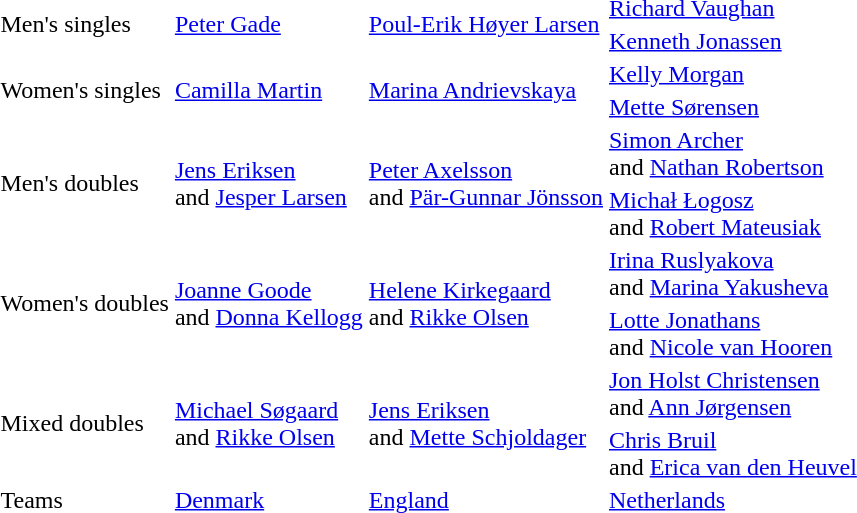<table>
<tr>
<td rowspan=2>Men's singles</td>
<td rowspan=2> <a href='#'>Peter Gade</a></td>
<td rowspan=2> <a href='#'>Poul-Erik Høyer Larsen</a></td>
<td> <a href='#'>Richard Vaughan</a></td>
</tr>
<tr>
<td> <a href='#'>Kenneth Jonassen</a></td>
</tr>
<tr>
<td rowspan=2>Women's singles</td>
<td rowspan=2> <a href='#'>Camilla Martin</a></td>
<td rowspan=2> <a href='#'>Marina Andrievskaya</a></td>
<td> <a href='#'>Kelly Morgan</a></td>
</tr>
<tr>
<td> <a href='#'>Mette Sørensen</a></td>
</tr>
<tr>
<td rowspan=2>Men's doubles</td>
<td rowspan=2> <a href='#'>Jens Eriksen</a><br>and <a href='#'>Jesper Larsen</a></td>
<td rowspan=2> <a href='#'>Peter Axelsson</a><br>and <a href='#'>Pär-Gunnar Jönsson</a></td>
<td> <a href='#'>Simon Archer</a><br>and <a href='#'>Nathan Robertson</a></td>
</tr>
<tr>
<td> <a href='#'>Michał Łogosz</a><br>and <a href='#'>Robert Mateusiak</a></td>
</tr>
<tr>
<td rowspan=2>Women's doubles</td>
<td rowspan=2> <a href='#'>Joanne Goode</a><br>and <a href='#'>Donna Kellogg</a></td>
<td rowspan=2> <a href='#'>Helene Kirkegaard</a><br>and <a href='#'>Rikke Olsen</a></td>
<td> <a href='#'>Irina Ruslyakova</a><br>and <a href='#'>Marina Yakusheva</a></td>
</tr>
<tr>
<td> <a href='#'>Lotte Jonathans</a><br>and <a href='#'>Nicole van Hooren</a></td>
</tr>
<tr>
<td rowspan=2>Mixed doubles</td>
<td rowspan=2> <a href='#'>Michael Søgaard</a><br>and <a href='#'>Rikke Olsen</a></td>
<td rowspan=2> <a href='#'>Jens Eriksen</a><br>and <a href='#'>Mette Schjoldager</a></td>
<td> <a href='#'>Jon Holst Christensen</a><br>and <a href='#'>Ann Jørgensen</a></td>
</tr>
<tr>
<td> <a href='#'>Chris Bruil</a><br>and <a href='#'>Erica van den Heuvel</a></td>
</tr>
<tr>
<td>Teams</td>
<td> <a href='#'>Denmark</a></td>
<td> <a href='#'>England</a></td>
<td> <a href='#'>Netherlands</a></td>
</tr>
</table>
